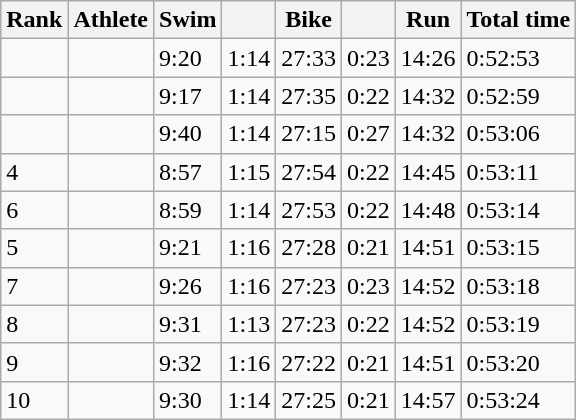<table class="wikitable sortable">
<tr>
<th>Rank</th>
<th>Athlete</th>
<th>Swim</th>
<th></th>
<th>Bike</th>
<th></th>
<th>Run</th>
<th>Total time</th>
</tr>
<tr>
<td></td>
<td></td>
<td>9:20</td>
<td>1:14</td>
<td>27:33</td>
<td>0:23</td>
<td>14:26</td>
<td>0:52:53</td>
</tr>
<tr>
<td></td>
<td></td>
<td>9:17</td>
<td>1:14</td>
<td>27:35</td>
<td>0:22</td>
<td>14:32</td>
<td>0:52:59</td>
</tr>
<tr>
<td></td>
<td></td>
<td>9:40</td>
<td>1:14</td>
<td>27:15</td>
<td>0:27</td>
<td>14:32</td>
<td>0:53:06</td>
</tr>
<tr>
<td>4</td>
<td></td>
<td>8:57</td>
<td>1:15</td>
<td>27:54</td>
<td>0:22</td>
<td>14:45</td>
<td>0:53:11</td>
</tr>
<tr>
<td>6</td>
<td></td>
<td>8:59</td>
<td>1:14</td>
<td>27:53</td>
<td>0:22</td>
<td>14:48</td>
<td>0:53:14</td>
</tr>
<tr>
<td>5</td>
<td></td>
<td>9:21</td>
<td>1:16</td>
<td>27:28</td>
<td>0:21</td>
<td>14:51</td>
<td>0:53:15</td>
</tr>
<tr>
<td>7</td>
<td></td>
<td>9:26</td>
<td>1:16</td>
<td>27:23</td>
<td>0:23</td>
<td>14:52</td>
<td>0:53:18</td>
</tr>
<tr>
<td>8</td>
<td></td>
<td>9:31</td>
<td>1:13</td>
<td>27:23</td>
<td>0:22</td>
<td>14:52</td>
<td>0:53:19</td>
</tr>
<tr>
<td>9</td>
<td></td>
<td>9:32</td>
<td>1:16</td>
<td>27:22</td>
<td>0:21</td>
<td>14:51</td>
<td>0:53:20</td>
</tr>
<tr>
<td>10</td>
<td></td>
<td>9:30</td>
<td>1:14</td>
<td>27:25</td>
<td>0:21</td>
<td>14:57</td>
<td>0:53:24</td>
</tr>
</table>
